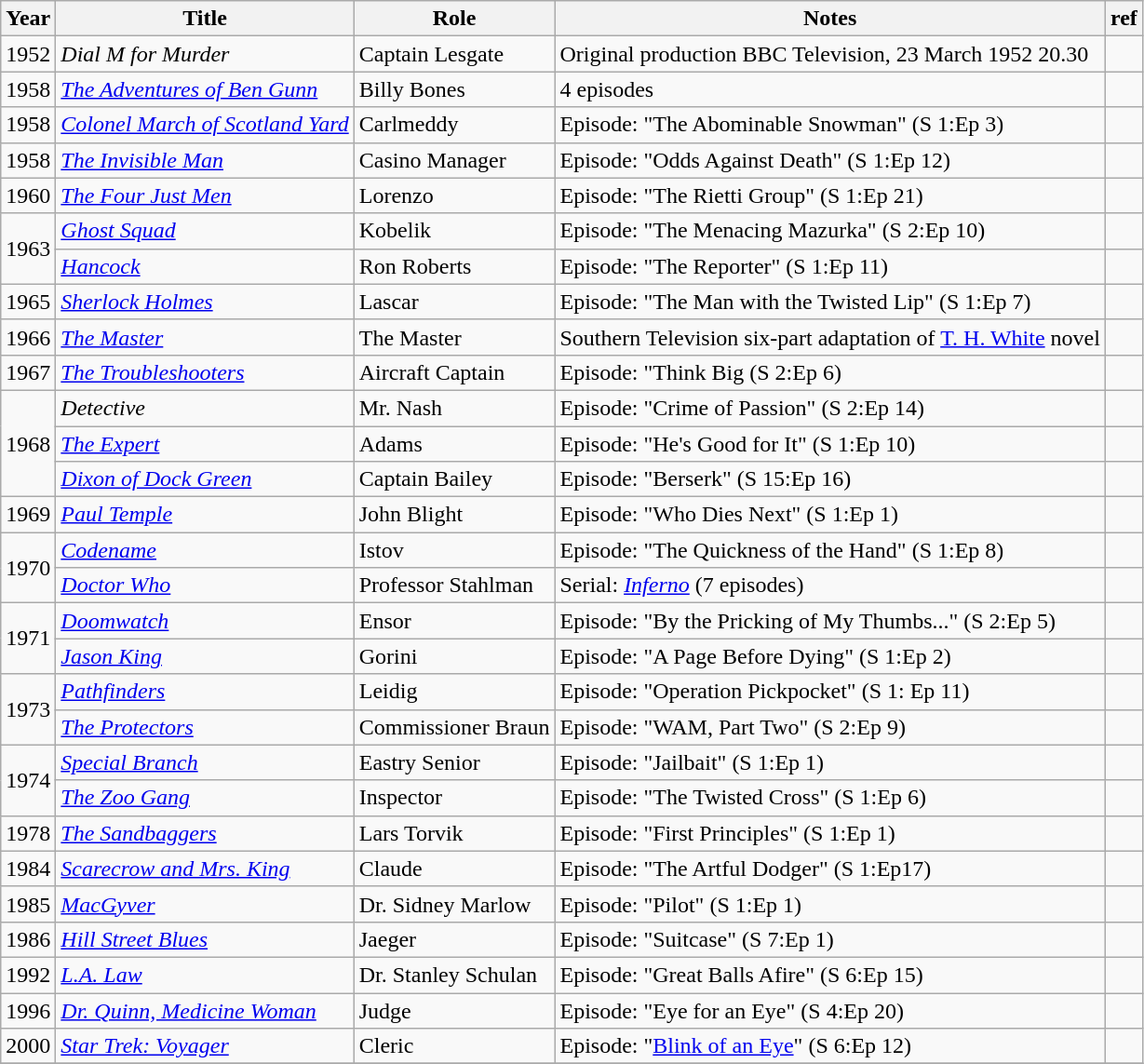<table class="wikitable sortable">
<tr>
<th>Year</th>
<th>Title</th>
<th>Role</th>
<th class="unsortable">Notes</th>
<th>ref</th>
</tr>
<tr>
<td>1952</td>
<td><em>Dial M for Murder</em></td>
<td>Captain Lesgate</td>
<td>Original production BBC Television, 23 March 1952 20.30</td>
<td></td>
</tr>
<tr>
<td>1958</td>
<td><em><a href='#'>The Adventures of Ben Gunn</a></em></td>
<td>Billy Bones</td>
<td>4 episodes</td>
</tr>
<tr>
<td>1958</td>
<td><em><a href='#'>Colonel March of Scotland Yard</a></em></td>
<td>Carlmeddy</td>
<td>Episode: "The Abominable Snowman" (S 1:Ep 3)</td>
<td></td>
</tr>
<tr>
<td>1958</td>
<td><em><a href='#'>The Invisible Man</a></em></td>
<td>Casino Manager</td>
<td>Episode: "Odds Against Death" (S 1:Ep 12)</td>
<td></td>
</tr>
<tr>
<td>1960</td>
<td><em><a href='#'>The Four Just Men</a></em></td>
<td>Lorenzo</td>
<td>Episode: "The Rietti Group" (S 1:Ep 21)</td>
<td></td>
</tr>
<tr>
<td rowspan="2">1963</td>
<td><em><a href='#'>Ghost Squad</a></em></td>
<td>Kobelik</td>
<td>Episode: "The Menacing Mazurka" (S 2:Ep 10)</td>
<td></td>
</tr>
<tr>
<td><em><a href='#'>Hancock</a></em></td>
<td>Ron Roberts</td>
<td>Episode: "The Reporter" (S 1:Ep 11)</td>
<td></td>
</tr>
<tr>
<td>1965</td>
<td><em><a href='#'>Sherlock Holmes</a></em></td>
<td>Lascar</td>
<td>Episode: "The Man with the Twisted Lip" (S 1:Ep 7)</td>
<td></td>
</tr>
<tr>
<td>1966</td>
<td><em><a href='#'>The Master</a></em></td>
<td>The Master</td>
<td>Southern Television six-part adaptation of <a href='#'>T. H. White</a> novel</td>
<td></td>
</tr>
<tr>
<td>1967</td>
<td><em><a href='#'>The Troubleshooters</a></em></td>
<td>Aircraft Captain</td>
<td>Episode: "Think Big (S 2:Ep 6)</td>
<td></td>
</tr>
<tr>
<td rowspan="3">1968</td>
<td><em>Detective</em></td>
<td>Mr. Nash</td>
<td>Episode: "Crime of Passion" (S 2:Ep 14)</td>
<td></td>
</tr>
<tr>
<td><em><a href='#'>The Expert</a></em></td>
<td>Adams</td>
<td>Episode: "He's Good for It" (S 1:Ep 10)</td>
<td></td>
</tr>
<tr>
<td><em><a href='#'>Dixon of Dock Green</a></em></td>
<td>Captain Bailey</td>
<td>Episode: "Berserk" (S 15:Ep 16)</td>
<td></td>
</tr>
<tr>
<td>1969</td>
<td><em><a href='#'>Paul Temple</a></em></td>
<td>John Blight</td>
<td>Episode: "Who Dies Next" (S 1:Ep 1)</td>
<td></td>
</tr>
<tr>
<td rowspan="2">1970</td>
<td><em><a href='#'>Codename</a></em></td>
<td>Istov</td>
<td>Episode: "The Quickness of the Hand" (S 1:Ep 8)</td>
<td></td>
</tr>
<tr>
<td><em><a href='#'>Doctor Who</a></em></td>
<td>Professor Stahlman</td>
<td>Serial: <em><a href='#'>Inferno</a></em> (7 episodes)</td>
<td></td>
</tr>
<tr>
<td rowspan="2">1971</td>
<td><em><a href='#'>Doomwatch</a></em></td>
<td>Ensor</td>
<td>Episode: "By the Pricking of My Thumbs..." (S 2:Ep 5)</td>
<td></td>
</tr>
<tr>
<td><em><a href='#'>Jason King</a></em></td>
<td>Gorini</td>
<td>Episode: "A Page Before Dying" (S 1:Ep 2)</td>
<td></td>
</tr>
<tr>
<td rowspan="2">1973</td>
<td><em><a href='#'>Pathfinders</a></em></td>
<td>Leidig</td>
<td>Episode: "Operation Pickpocket" (S 1: Ep 11)</td>
<td></td>
</tr>
<tr>
<td><em><a href='#'>The Protectors</a></em></td>
<td>Commissioner Braun</td>
<td>Episode: "WAM, Part Two" (S 2:Ep 9)</td>
<td></td>
</tr>
<tr>
<td rowspan="2">1974</td>
<td><em><a href='#'>Special Branch</a></em></td>
<td>Eastry Senior</td>
<td>Episode: "Jailbait" (S 1:Ep 1)</td>
<td></td>
</tr>
<tr>
<td><em><a href='#'>The Zoo Gang</a></em></td>
<td>Inspector</td>
<td>Episode: "The Twisted Cross" (S 1:Ep 6)</td>
<td></td>
</tr>
<tr>
<td>1978</td>
<td><em><a href='#'>The Sandbaggers</a></em></td>
<td>Lars Torvik</td>
<td>Episode: "First Principles" (S 1:Ep 1)</td>
<td></td>
</tr>
<tr>
<td>1984</td>
<td><em><a href='#'>Scarecrow and Mrs. King</a></em></td>
<td>Claude</td>
<td>Episode: "The Artful Dodger" (S 1:Ep17)</td>
<td></td>
</tr>
<tr>
<td>1985</td>
<td><em><a href='#'>MacGyver</a></em></td>
<td>Dr. Sidney Marlow</td>
<td>Episode: "Pilot" (S 1:Ep 1)</td>
<td></td>
</tr>
<tr>
<td>1986</td>
<td><em><a href='#'>Hill Street Blues</a></em></td>
<td>Jaeger</td>
<td>Episode: "Suitcase" (S 7:Ep 1)</td>
<td></td>
</tr>
<tr>
<td>1992</td>
<td><em><a href='#'>L.A. Law</a></em></td>
<td>Dr. Stanley Schulan</td>
<td>Episode: "Great Balls Afire" (S 6:Ep 15)</td>
<td></td>
</tr>
<tr>
<td>1996</td>
<td><em><a href='#'>Dr. Quinn, Medicine Woman</a></em></td>
<td>Judge</td>
<td>Episode: "Eye for an Eye" (S 4:Ep 20)</td>
<td></td>
</tr>
<tr>
<td>2000</td>
<td><em><a href='#'>Star Trek: Voyager</a></em></td>
<td>Cleric</td>
<td>Episode: "<a href='#'>Blink of an Eye</a>" (S 6:Ep 12)</td>
<td></td>
</tr>
<tr>
</tr>
</table>
